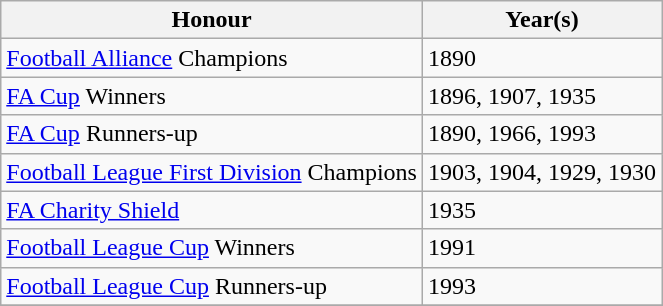<table class="wikitable">
<tr>
<th>Honour</th>
<th>Year(s)</th>
</tr>
<tr>
<td><a href='#'>Football Alliance</a> Champions</td>
<td>1890</td>
</tr>
<tr>
<td><a href='#'>FA Cup</a> Winners</td>
<td>1896, 1907, 1935</td>
</tr>
<tr>
<td><a href='#'>FA Cup</a> Runners-up</td>
<td>1890, 1966, 1993</td>
</tr>
<tr>
<td><a href='#'>Football League First Division</a> Champions</td>
<td>1903, 1904, 1929, 1930</td>
</tr>
<tr>
<td><a href='#'>FA Charity Shield</a></td>
<td>1935</td>
</tr>
<tr>
<td><a href='#'>Football League Cup</a> Winners</td>
<td>1991</td>
</tr>
<tr>
<td><a href='#'>Football League Cup</a> Runners-up</td>
<td>1993</td>
</tr>
<tr>
</tr>
</table>
